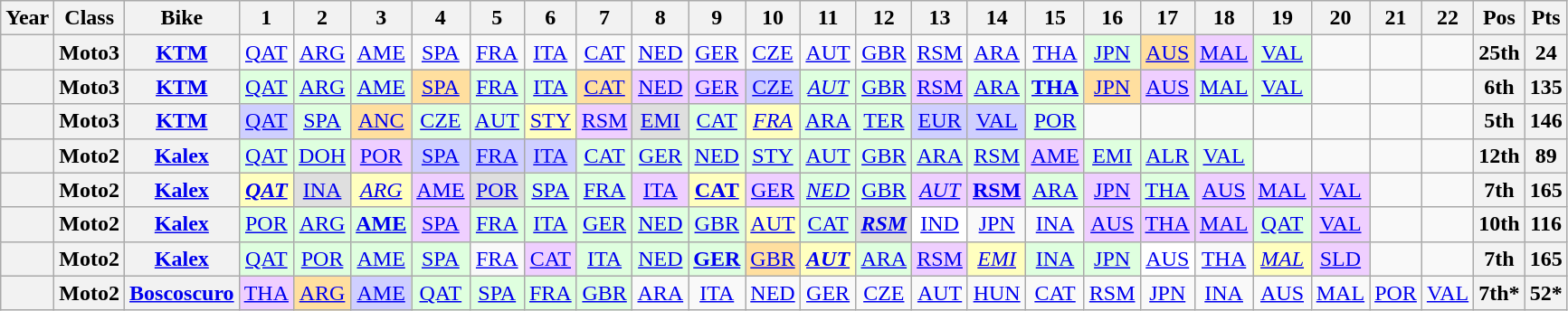<table class="wikitable" style="text-align:center;">
<tr>
<th>Year</th>
<th>Class</th>
<th>Bike</th>
<th>1</th>
<th>2</th>
<th>3</th>
<th>4</th>
<th>5</th>
<th>6</th>
<th>7</th>
<th>8</th>
<th>9</th>
<th>10</th>
<th>11</th>
<th>12</th>
<th>13</th>
<th>14</th>
<th>15</th>
<th>16</th>
<th>17</th>
<th>18</th>
<th>19</th>
<th>20</th>
<th>21</th>
<th>22</th>
<th>Pos</th>
<th>Pts</th>
</tr>
<tr>
<th></th>
<th>Moto3</th>
<th><a href='#'>KTM</a></th>
<td><a href='#'>QAT</a></td>
<td><a href='#'>ARG</a></td>
<td><a href='#'>AME</a></td>
<td><a href='#'>SPA</a></td>
<td><a href='#'>FRA</a></td>
<td><a href='#'>ITA</a></td>
<td><a href='#'>CAT</a></td>
<td><a href='#'>NED</a></td>
<td><a href='#'>GER</a></td>
<td><a href='#'>CZE</a></td>
<td><a href='#'>AUT</a></td>
<td><a href='#'>GBR</a></td>
<td><a href='#'>RSM</a></td>
<td><a href='#'>ARA</a></td>
<td><a href='#'>THA</a></td>
<td style="background:#DFFFDF;"><a href='#'>JPN</a><br></td>
<td style="background:#FFDF9F;"><a href='#'>AUS</a><br></td>
<td style="background:#EFCFFF;"><a href='#'>MAL</a><br></td>
<td style="background:#DFFFDF;"><a href='#'>VAL</a><br></td>
<td></td>
<td></td>
<td></td>
<th>25th</th>
<th>24</th>
</tr>
<tr>
<th></th>
<th>Moto3</th>
<th><a href='#'>KTM</a></th>
<td style="background:#dfffdf;"><a href='#'>QAT</a><br></td>
<td style="background:#dfffdf;"><a href='#'>ARG</a><br></td>
<td style="background:#dfffdf;"><a href='#'>AME</a><br></td>
<td style="background:#ffdf9f;"><a href='#'>SPA</a><br></td>
<td style="background:#dfffdf;"><a href='#'>FRA</a><br></td>
<td style="background:#dfffdf;"><a href='#'>ITA</a><br></td>
<td style="background:#ffdf9f;"><a href='#'>CAT</a><br></td>
<td style="background:#efcfff;"><a href='#'>NED</a><br></td>
<td style="background:#efcfff;"><a href='#'>GER</a><br></td>
<td style="background:#cfcfff;"><a href='#'>CZE</a><br></td>
<td style="background:#dfffdf;"><em><a href='#'>AUT</a></em><br></td>
<td style="background:#dfffdf;"><a href='#'>GBR</a><br></td>
<td style="background:#efcfff;"><a href='#'>RSM</a><br></td>
<td style="background:#dfffdf;"><a href='#'>ARA</a><br></td>
<td style="background:#dfffdf;"><strong><a href='#'>THA</a></strong><br></td>
<td style="background:#ffdf9f;"><a href='#'>JPN</a><br></td>
<td style="background:#efcfff;"><a href='#'>AUS</a><br></td>
<td style="background:#dfffdf;"><a href='#'>MAL</a><br></td>
<td style="background:#dfffdf;"><a href='#'>VAL</a><br></td>
<td></td>
<td></td>
<td></td>
<th>6th</th>
<th>135</th>
</tr>
<tr>
<th></th>
<th>Moto3</th>
<th><a href='#'>KTM</a></th>
<td style="background:#cfcfff;"><a href='#'>QAT</a><br></td>
<td style="background:#dfffdf;"><a href='#'>SPA</a><br></td>
<td style="background:#ffdf9f;"><a href='#'>ANC</a><br></td>
<td style="background:#dfffdf;"><a href='#'>CZE</a><br></td>
<td style="background:#dfffdf;"><a href='#'>AUT</a><br></td>
<td style="background:#ffffbf;"><a href='#'>STY</a><br></td>
<td style="background:#efcfff;"><a href='#'>RSM</a><br></td>
<td style="background:#dfdfdf;"><a href='#'>EMI</a><br></td>
<td style="background:#dfffdf;"><a href='#'>CAT</a><br></td>
<td style="background:#ffffbf;"><em><a href='#'>FRA</a></em><br></td>
<td style="background:#dfffdf;"><a href='#'>ARA</a><br></td>
<td style="background:#dfffdf;"><a href='#'>TER</a><br></td>
<td style="background:#cfcfff;"><a href='#'>EUR</a><br></td>
<td style="background:#cfcfff;"><a href='#'>VAL</a><br></td>
<td style="background:#dfffdf;"><a href='#'>POR</a><br></td>
<td></td>
<td></td>
<td></td>
<td></td>
<td></td>
<td></td>
<td></td>
<th>5th</th>
<th>146</th>
</tr>
<tr>
<th></th>
<th>Moto2</th>
<th><a href='#'>Kalex</a></th>
<td style="background:#dfffdf;"><a href='#'>QAT</a><br></td>
<td style="background:#dfffdf;"><a href='#'>DOH</a><br></td>
<td style="background:#efcfff;"><a href='#'>POR</a><br></td>
<td style="background:#cfcfff;"><a href='#'>SPA</a><br></td>
<td style="background:#cfcfff;"><a href='#'>FRA</a><br></td>
<td style="background:#cfcfff;"><a href='#'>ITA</a><br></td>
<td style="background:#dfffdf;"><a href='#'>CAT</a><br></td>
<td style="background:#dfffdf;"><a href='#'>GER</a><br></td>
<td style="background:#dfffdf;"><a href='#'>NED</a><br></td>
<td style="background:#dfffdf;"><a href='#'>STY</a><br></td>
<td style="background:#dfffdf;"><a href='#'>AUT</a><br></td>
<td style="background:#dfffdf;"><a href='#'>GBR</a><br></td>
<td style="background:#dfffdf;"><a href='#'>ARA</a><br></td>
<td style="background:#dfffdf;"><a href='#'>RSM</a><br></td>
<td style="background:#efcfff;"><a href='#'>AME</a><br></td>
<td style="background:#dfffdf;"><a href='#'>EMI</a><br></td>
<td style="background:#dfffdf;"><a href='#'>ALR</a><br></td>
<td style="background:#dfffdf;"><a href='#'>VAL</a><br></td>
<td></td>
<td></td>
<td></td>
<td></td>
<th>12th</th>
<th>89</th>
</tr>
<tr>
<th></th>
<th>Moto2</th>
<th><a href='#'>Kalex</a></th>
<td style="background:#ffffbf;"><strong><em><a href='#'>QAT</a></em></strong><br></td>
<td style="background:#dfdfdf;"><a href='#'>INA</a><br></td>
<td style="background:#ffffbf;"><em><a href='#'>ARG</a></em><br></td>
<td style="background:#efcfff;"><a href='#'>AME</a><br></td>
<td style="background:#dfdfdf;"><a href='#'>POR</a><br></td>
<td style="background:#dfffdf;"><a href='#'>SPA</a><br></td>
<td style="background:#dfffdf;"><a href='#'>FRA</a><br></td>
<td style="background:#efcfff;"><a href='#'>ITA</a><br></td>
<td style="background:#ffffbf;"><strong><a href='#'>CAT</a></strong><br></td>
<td style="background:#efcfff;"><a href='#'>GER</a><br></td>
<td style="background:#dfffdf;"><em><a href='#'>NED</a></em><br></td>
<td style="background:#dfffdf;"><a href='#'>GBR</a><br></td>
<td style="background:#efcfff;"><em><a href='#'>AUT</a></em><br></td>
<td style="background:#efcfff;"><strong><a href='#'>RSM</a></strong><br></td>
<td style="background:#dfffdf;"><a href='#'>ARA</a><br></td>
<td style="background:#efcfff;"><a href='#'>JPN</a><br></td>
<td style="background:#dfffdf;"><a href='#'>THA</a><br></td>
<td style="background:#efcfff;"><a href='#'>AUS</a><br></td>
<td style="background:#efcfff;"><a href='#'>MAL</a><br></td>
<td style="background:#efcfff;"><a href='#'>VAL</a><br></td>
<td></td>
<td></td>
<th>7th</th>
<th>165</th>
</tr>
<tr>
<th></th>
<th>Moto2</th>
<th><a href='#'>Kalex</a></th>
<td style="background:#dfffdf;"><a href='#'>POR</a><br></td>
<td style="background:#dfffdf;"><a href='#'>ARG</a><br></td>
<td style="background:#dfffdf;"><strong><a href='#'>AME</a></strong><br></td>
<td style="background:#efcfff;"><a href='#'>SPA</a><br></td>
<td style="background:#dfffdf;"><a href='#'>FRA</a><br></td>
<td style="background:#dfffdf;"><a href='#'>ITA</a><br></td>
<td style="background:#dfffdf;"><a href='#'>GER</a><br></td>
<td style="background:#dfffdf;"><a href='#'>NED</a><br></td>
<td style="background:#dfffdf;"><a href='#'>GBR</a><br></td>
<td style="background:#ffffbf;"><a href='#'>AUT</a><br></td>
<td style="background:#dfffdf;"><a href='#'>CAT</a><br></td>
<td style="background:#dfdfdf;"><strong><em><a href='#'>RSM</a></em></strong><br></td>
<td style="background:#ffffff;"><a href='#'>IND</a><br></td>
<td><a href='#'>JPN</a></td>
<td><a href='#'>INA</a></td>
<td style="background:#efcfff;"><a href='#'>AUS</a><br></td>
<td style="background:#efcfff;"><a href='#'>THA</a><br></td>
<td style="background:#efcfff;"><a href='#'>MAL</a><br></td>
<td style="background:#dfffdf;"><a href='#'>QAT</a><br></td>
<td style="background:#efcfff;"><a href='#'>VAL</a><br></td>
<td></td>
<td></td>
<th>10th</th>
<th>116</th>
</tr>
<tr>
<th></th>
<th>Moto2</th>
<th><a href='#'>Kalex</a></th>
<td style="background:#DFFFDF;"><a href='#'>QAT</a><br></td>
<td style="background:#DFFFDF;"><a href='#'>POR</a><br></td>
<td style="background:#DFFFDF;"><a href='#'>AME</a><br></td>
<td style="background:#DFFFDF;"><a href='#'>SPA</a><br></td>
<td><a href='#'>FRA</a></td>
<td style="background:#EFCFFF;"><a href='#'>CAT</a><br></td>
<td style="background:#DFFFDF;"><a href='#'>ITA</a><br></td>
<td style="background:#DFFFDF;"><a href='#'>NED</a><br></td>
<td style="background:#DFFFDF;"><strong><a href='#'>GER</a></strong><br></td>
<td style="background:#FFDF9F;"><a href='#'>GBR</a><br></td>
<td style="background:#FFFFBF;"><strong><em><a href='#'>AUT</a></em></strong><br></td>
<td style="background:#DFFFDF;"><a href='#'>ARA</a><br></td>
<td style="background:#EFCFFF;"><a href='#'>RSM</a><br></td>
<td style="background:#FFFFBF;"><em><a href='#'>EMI</a></em><br></td>
<td style="background:#DFFFDF;"><a href='#'>INA</a><br></td>
<td style="background:#DFFFDF;"><a href='#'>JPN</a><br></td>
<td style="background:#FFFFFF;"><a href='#'>AUS</a><br></td>
<td><a href='#'>THA</a></td>
<td style="background:#FFFFBF;"><em><a href='#'>MAL</a></em><br></td>
<td style="background:#EFCFFF;"><a href='#'>SLD</a><br></td>
<td></td>
<td></td>
<th>7th</th>
<th>165</th>
</tr>
<tr>
<th></th>
<th>Moto2</th>
<th><a href='#'>Boscoscuro</a></th>
<td style="background:#EFCFFF;"><a href='#'>THA</a><br></td>
<td style="background:#FFDF9F;"><a href='#'>ARG</a><br></td>
<td style="background:#CFCFFF;"><a href='#'>AME</a><br></td>
<td style="background:#DFFFDF;"><a href='#'>QAT</a><br></td>
<td style="background:#DFFFDF;"><a href='#'>SPA</a><br></td>
<td style="background:#DFFFDF;"><a href='#'>FRA</a><br></td>
<td style="background:#DFFFDF;"><a href='#'>GBR</a><br></td>
<td style="background:#;"><a href='#'>ARA</a><br></td>
<td style="background:#;"><a href='#'>ITA</a><br></td>
<td style="background:#;"><a href='#'>NED</a><br></td>
<td style="background:#;"><a href='#'>GER</a><br></td>
<td style="background:#;"><a href='#'>CZE</a><br></td>
<td style="background:#;"><a href='#'>AUT</a><br></td>
<td style="background:#;"><a href='#'>HUN</a><br></td>
<td style="background:#;"><a href='#'>CAT</a><br></td>
<td style="background:#;"><a href='#'>RSM</a><br></td>
<td style="background:#;"><a href='#'>JPN</a><br></td>
<td style="background:#;"><a href='#'>INA</a><br></td>
<td style="background:#;"><a href='#'>AUS</a><br></td>
<td style="background:#;"><a href='#'>MAL</a><br></td>
<td style="background:#;"><a href='#'>POR</a><br></td>
<td style="background:#;"><a href='#'>VAL</a><br></td>
<th>7th*</th>
<th>52*</th>
</tr>
</table>
